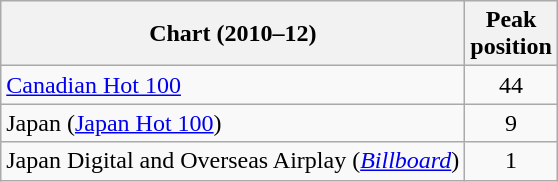<table class="wikitable sortable">
<tr>
<th style="text-align:center;">Chart (2010–12)</th>
<th style="text-align:center;">Peak<br>position</th>
</tr>
<tr>
<td align="left"><a href='#'>Canadian Hot 100</a></td>
<td align="center">44</td>
</tr>
<tr>
<td align="left">Japan (<a href='#'>Japan Hot 100</a>)</td>
<td align="center">9</td>
</tr>
<tr>
<td align="left">Japan Digital and Overseas Airplay (<em><a href='#'>Billboard</a></em>)</td>
<td align="center">1</td>
</tr>
</table>
